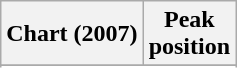<table class="wikitable sortable plainrowheaders" style="text-align:center">
<tr>
<th scope="col">Chart (2007)</th>
<th scope="col">Peak<br>position</th>
</tr>
<tr>
</tr>
<tr>
</tr>
<tr>
</tr>
<tr>
</tr>
</table>
